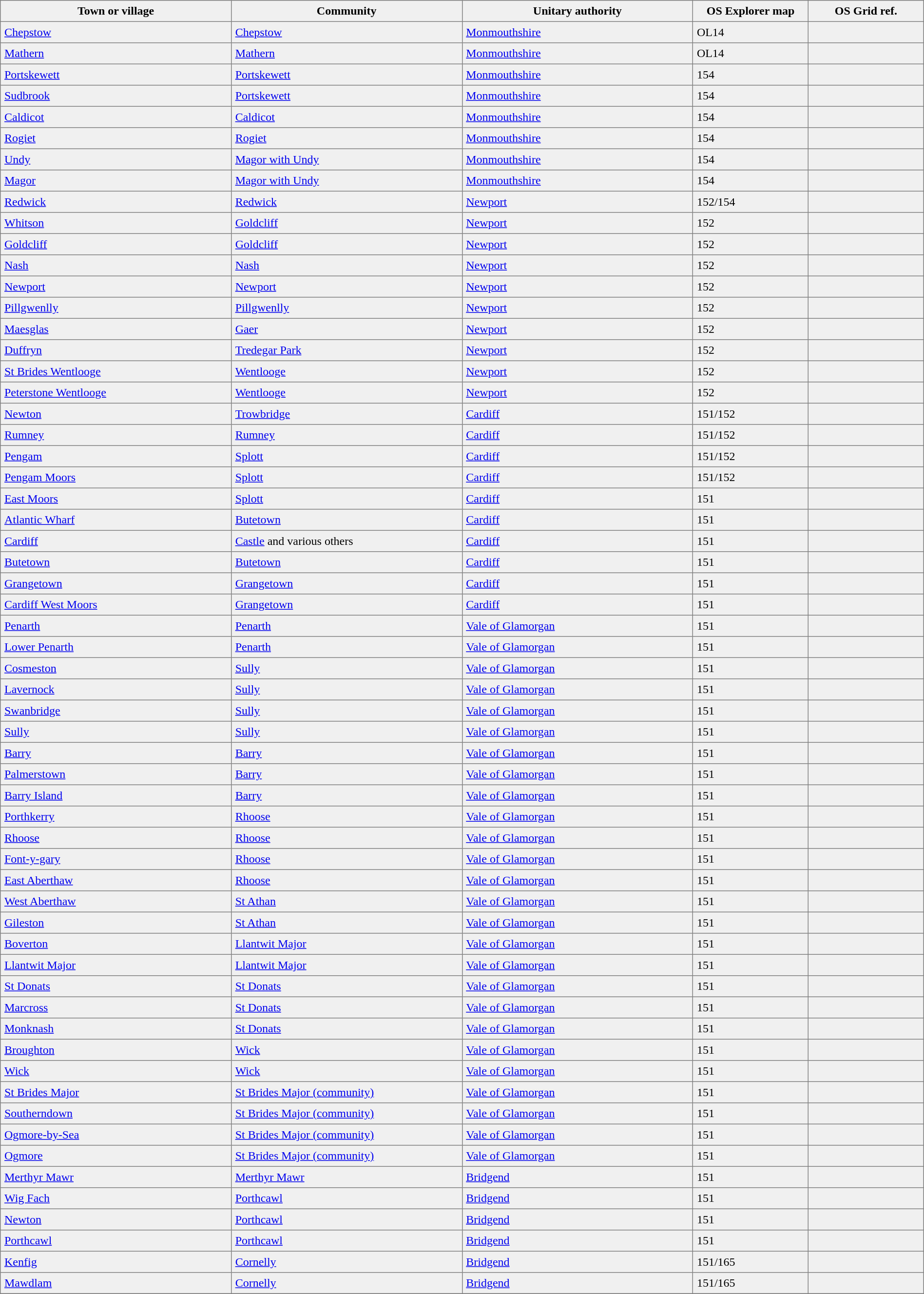<table border=1 cellspacing=0 cellpadding=5 style="border-collapse: collapse; background:#f0f0f0;">
<tr>
<th width=20%>Town or village</th>
<th width=20%>Community</th>
<th width=20%>Unitary authority</th>
<th width=10%>OS Explorer map</th>
<th width=10%>OS Grid ref.</th>
</tr>
<tr>
<td><a href='#'>Chepstow</a></td>
<td><a href='#'>Chepstow</a></td>
<td><a href='#'>Monmouthshire</a></td>
<td>OL14</td>
<td></td>
</tr>
<tr>
<td><a href='#'>Mathern</a></td>
<td><a href='#'>Mathern</a></td>
<td><a href='#'>Monmouthshire</a></td>
<td>OL14</td>
<td></td>
</tr>
<tr>
<td><a href='#'>Portskewett</a></td>
<td><a href='#'>Portskewett</a></td>
<td><a href='#'>Monmouthshire</a></td>
<td>154</td>
<td></td>
</tr>
<tr>
<td><a href='#'>Sudbrook</a></td>
<td><a href='#'>Portskewett</a></td>
<td><a href='#'>Monmouthshire</a></td>
<td>154</td>
<td></td>
</tr>
<tr>
<td><a href='#'>Caldicot</a></td>
<td><a href='#'>Caldicot</a></td>
<td><a href='#'>Monmouthshire</a></td>
<td>154</td>
<td></td>
</tr>
<tr>
<td><a href='#'>Rogiet</a></td>
<td><a href='#'>Rogiet</a></td>
<td><a href='#'>Monmouthshire</a></td>
<td>154</td>
<td></td>
</tr>
<tr>
<td><a href='#'>Undy</a></td>
<td><a href='#'>Magor with Undy</a></td>
<td><a href='#'>Monmouthshire</a></td>
<td>154</td>
<td></td>
</tr>
<tr>
<td><a href='#'>Magor</a></td>
<td><a href='#'>Magor with Undy</a></td>
<td><a href='#'>Monmouthshire</a></td>
<td>154</td>
<td></td>
</tr>
<tr>
<td><a href='#'>Redwick</a></td>
<td><a href='#'>Redwick</a></td>
<td><a href='#'>Newport</a></td>
<td>152/154</td>
<td></td>
</tr>
<tr>
<td><a href='#'>Whitson</a></td>
<td><a href='#'>Goldcliff</a></td>
<td><a href='#'>Newport</a></td>
<td>152</td>
<td></td>
</tr>
<tr>
<td><a href='#'>Goldcliff</a></td>
<td><a href='#'>Goldcliff</a></td>
<td><a href='#'>Newport</a></td>
<td>152</td>
<td></td>
</tr>
<tr>
<td><a href='#'>Nash</a></td>
<td><a href='#'>Nash</a></td>
<td><a href='#'>Newport</a></td>
<td>152</td>
<td></td>
</tr>
<tr>
<td><a href='#'>Newport</a></td>
<td><a href='#'>Newport</a></td>
<td><a href='#'>Newport</a></td>
<td>152</td>
<td></td>
</tr>
<tr>
<td><a href='#'>Pillgwenlly</a></td>
<td><a href='#'>Pillgwenlly</a></td>
<td><a href='#'>Newport</a></td>
<td>152</td>
<td></td>
</tr>
<tr>
<td><a href='#'>Maesglas</a></td>
<td><a href='#'>Gaer</a></td>
<td><a href='#'>Newport</a></td>
<td>152</td>
<td></td>
</tr>
<tr>
<td><a href='#'>Duffryn</a></td>
<td><a href='#'>Tredegar Park</a></td>
<td><a href='#'>Newport</a></td>
<td>152</td>
<td></td>
</tr>
<tr>
<td><a href='#'>St Brides Wentlooge</a></td>
<td><a href='#'>Wentlooge</a></td>
<td><a href='#'>Newport</a></td>
<td>152</td>
<td></td>
</tr>
<tr>
<td><a href='#'>Peterstone Wentlooge</a></td>
<td><a href='#'>Wentlooge</a></td>
<td><a href='#'>Newport</a></td>
<td>152</td>
<td></td>
</tr>
<tr>
<td><a href='#'>Newton</a></td>
<td><a href='#'>Trowbridge</a></td>
<td><a href='#'>Cardiff</a></td>
<td>151/152</td>
<td></td>
</tr>
<tr>
<td><a href='#'>Rumney</a></td>
<td><a href='#'>Rumney</a></td>
<td><a href='#'>Cardiff</a></td>
<td>151/152</td>
<td></td>
</tr>
<tr>
<td><a href='#'>Pengam</a></td>
<td><a href='#'>Splott</a></td>
<td><a href='#'>Cardiff</a></td>
<td>151/152</td>
<td></td>
</tr>
<tr>
<td><a href='#'>Pengam Moors</a></td>
<td><a href='#'>Splott</a></td>
<td><a href='#'>Cardiff</a></td>
<td>151/152</td>
<td></td>
</tr>
<tr>
<td><a href='#'>East Moors</a></td>
<td><a href='#'>Splott</a></td>
<td><a href='#'>Cardiff</a></td>
<td>151</td>
<td></td>
</tr>
<tr>
<td><a href='#'>Atlantic Wharf</a></td>
<td><a href='#'>Butetown</a></td>
<td><a href='#'>Cardiff</a></td>
<td>151</td>
<td></td>
</tr>
<tr>
<td><a href='#'>Cardiff</a></td>
<td><a href='#'>Castle</a> and various others</td>
<td><a href='#'>Cardiff</a></td>
<td>151</td>
<td></td>
</tr>
<tr>
<td><a href='#'>Butetown</a></td>
<td><a href='#'>Butetown</a></td>
<td><a href='#'>Cardiff</a></td>
<td>151</td>
<td></td>
</tr>
<tr>
<td><a href='#'>Grangetown</a></td>
<td><a href='#'>Grangetown</a></td>
<td><a href='#'>Cardiff</a></td>
<td>151</td>
<td></td>
</tr>
<tr>
<td><a href='#'>Cardiff West Moors</a></td>
<td><a href='#'>Grangetown</a></td>
<td><a href='#'>Cardiff</a></td>
<td>151</td>
<td></td>
</tr>
<tr>
<td><a href='#'>Penarth</a></td>
<td><a href='#'>Penarth</a></td>
<td><a href='#'>Vale of Glamorgan</a></td>
<td>151</td>
<td></td>
</tr>
<tr>
<td><a href='#'>Lower Penarth</a></td>
<td><a href='#'>Penarth</a></td>
<td><a href='#'>Vale of Glamorgan</a></td>
<td>151</td>
<td></td>
</tr>
<tr>
<td><a href='#'>Cosmeston</a></td>
<td><a href='#'>Sully</a></td>
<td><a href='#'>Vale of Glamorgan</a></td>
<td>151</td>
<td></td>
</tr>
<tr>
<td><a href='#'>Lavernock</a></td>
<td><a href='#'>Sully</a></td>
<td><a href='#'>Vale of Glamorgan</a></td>
<td>151</td>
<td></td>
</tr>
<tr>
<td><a href='#'>Swanbridge</a></td>
<td><a href='#'>Sully</a></td>
<td><a href='#'>Vale of Glamorgan</a></td>
<td>151</td>
<td></td>
</tr>
<tr>
<td><a href='#'>Sully</a></td>
<td><a href='#'>Sully</a></td>
<td><a href='#'>Vale of Glamorgan</a></td>
<td>151</td>
<td></td>
</tr>
<tr>
<td><a href='#'>Barry</a></td>
<td><a href='#'>Barry</a></td>
<td><a href='#'>Vale of Glamorgan</a></td>
<td>151</td>
<td></td>
</tr>
<tr>
<td><a href='#'>Palmerstown</a></td>
<td><a href='#'>Barry</a></td>
<td><a href='#'>Vale of Glamorgan</a></td>
<td>151</td>
<td></td>
</tr>
<tr>
<td><a href='#'>Barry Island</a></td>
<td><a href='#'>Barry</a></td>
<td><a href='#'>Vale of Glamorgan</a></td>
<td>151</td>
<td></td>
</tr>
<tr>
<td><a href='#'>Porthkerry</a></td>
<td><a href='#'>Rhoose</a></td>
<td><a href='#'>Vale of Glamorgan</a></td>
<td>151</td>
<td></td>
</tr>
<tr>
<td><a href='#'>Rhoose</a></td>
<td><a href='#'>Rhoose</a></td>
<td><a href='#'>Vale of Glamorgan</a></td>
<td>151</td>
<td></td>
</tr>
<tr>
<td><a href='#'>Font-y-gary</a></td>
<td><a href='#'>Rhoose</a></td>
<td><a href='#'>Vale of Glamorgan</a></td>
<td>151</td>
<td></td>
</tr>
<tr>
<td><a href='#'>East Aberthaw</a></td>
<td><a href='#'>Rhoose</a></td>
<td><a href='#'>Vale of Glamorgan</a></td>
<td>151</td>
<td></td>
</tr>
<tr>
<td><a href='#'>West Aberthaw</a></td>
<td><a href='#'>St Athan</a></td>
<td><a href='#'>Vale of Glamorgan</a></td>
<td>151</td>
<td></td>
</tr>
<tr>
<td><a href='#'>Gileston</a></td>
<td><a href='#'>St Athan</a></td>
<td><a href='#'>Vale of Glamorgan</a></td>
<td>151</td>
<td></td>
</tr>
<tr>
<td><a href='#'>Boverton</a></td>
<td><a href='#'>Llantwit Major</a></td>
<td><a href='#'>Vale of Glamorgan</a></td>
<td>151</td>
<td></td>
</tr>
<tr>
<td><a href='#'>Llantwit Major</a></td>
<td><a href='#'>Llantwit Major</a></td>
<td><a href='#'>Vale of Glamorgan</a></td>
<td>151</td>
<td></td>
</tr>
<tr>
<td><a href='#'>St Donats</a></td>
<td><a href='#'>St Donats</a></td>
<td><a href='#'>Vale of Glamorgan</a></td>
<td>151</td>
<td></td>
</tr>
<tr>
<td><a href='#'>Marcross</a></td>
<td><a href='#'>St Donats</a></td>
<td><a href='#'>Vale of Glamorgan</a></td>
<td>151</td>
<td></td>
</tr>
<tr>
<td><a href='#'>Monknash</a></td>
<td><a href='#'>St Donats</a></td>
<td><a href='#'>Vale of Glamorgan</a></td>
<td>151</td>
<td></td>
</tr>
<tr>
<td><a href='#'>Broughton</a></td>
<td><a href='#'>Wick</a></td>
<td><a href='#'>Vale of Glamorgan</a></td>
<td>151</td>
<td></td>
</tr>
<tr>
<td><a href='#'>Wick</a></td>
<td><a href='#'>Wick</a></td>
<td><a href='#'>Vale of Glamorgan</a></td>
<td>151</td>
<td></td>
</tr>
<tr>
<td><a href='#'>St Brides Major</a></td>
<td><a href='#'>St Brides Major (community)</a></td>
<td><a href='#'>Vale of Glamorgan</a></td>
<td>151</td>
<td></td>
</tr>
<tr>
<td><a href='#'>Southerndown</a></td>
<td><a href='#'>St Brides Major (community)</a></td>
<td><a href='#'>Vale of Glamorgan</a></td>
<td>151</td>
<td></td>
</tr>
<tr>
<td><a href='#'>Ogmore-by-Sea</a></td>
<td><a href='#'>St Brides Major (community)</a></td>
<td><a href='#'>Vale of Glamorgan</a></td>
<td>151</td>
<td></td>
</tr>
<tr>
<td><a href='#'>Ogmore</a></td>
<td><a href='#'>St Brides Major (community)</a></td>
<td><a href='#'>Vale of Glamorgan</a></td>
<td>151</td>
<td></td>
</tr>
<tr>
<td><a href='#'>Merthyr Mawr</a></td>
<td><a href='#'>Merthyr Mawr</a></td>
<td><a href='#'>Bridgend</a></td>
<td>151</td>
<td></td>
</tr>
<tr>
<td><a href='#'>Wig Fach</a></td>
<td><a href='#'>Porthcawl</a></td>
<td><a href='#'>Bridgend</a></td>
<td>151</td>
<td></td>
</tr>
<tr>
<td><a href='#'>Newton</a></td>
<td><a href='#'>Porthcawl</a></td>
<td><a href='#'>Bridgend</a></td>
<td>151</td>
<td></td>
</tr>
<tr>
<td><a href='#'>Porthcawl</a></td>
<td><a href='#'>Porthcawl</a></td>
<td><a href='#'>Bridgend</a></td>
<td>151</td>
<td></td>
</tr>
<tr>
<td><a href='#'>Kenfig</a></td>
<td><a href='#'>Cornelly</a></td>
<td><a href='#'>Bridgend</a></td>
<td>151/165</td>
<td></td>
</tr>
<tr>
<td><a href='#'>Mawdlam</a></td>
<td><a href='#'>Cornelly</a></td>
<td><a href='#'>Bridgend</a></td>
<td>151/165</td>
<td></td>
</tr>
<tr>
</tr>
</table>
